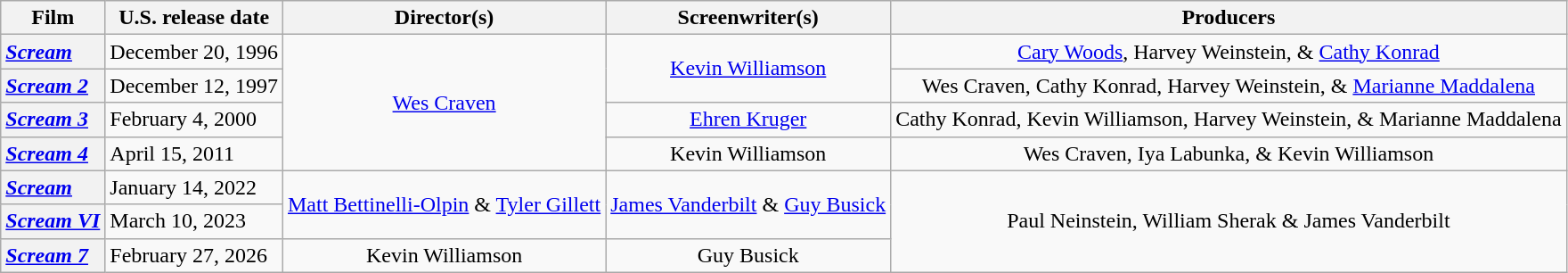<table class="wikitable plainrowheaders" style="text-align: center;">
<tr>
<th>Film</th>
<th>U.S. release date</th>
<th>Director(s)</th>
<th>Screenwriter(s)</th>
<th>Producers</th>
</tr>
<tr>
<th scope="row" style="text-align:left"><em><a href='#'>Scream</a></em></th>
<td style="text-align:left">December 20, 1996</td>
<td rowspan="4"><a href='#'>Wes Craven</a></td>
<td rowspan="2"><a href='#'>Kevin Williamson</a></td>
<td><a href='#'>Cary Woods</a>, Harvey Weinstein, & <a href='#'>Cathy Konrad</a></td>
</tr>
<tr>
<th scope="row" style="text-align:left"><em><a href='#'>Scream 2</a></em></th>
<td style="text-align:left">December 12, 1997</td>
<td>Wes Craven, Cathy Konrad, Harvey Weinstein, & <a href='#'>Marianne Maddalena</a></td>
</tr>
<tr>
<th scope="row" style="text-align:left"><em><a href='#'>Scream 3</a></em></th>
<td style="text-align:left">February 4, 2000</td>
<td><a href='#'>Ehren Kruger</a></td>
<td>Cathy Konrad, Kevin Williamson, Harvey Weinstein, & Marianne Maddalena</td>
</tr>
<tr>
<th scope="row" style="text-align:left"><em><a href='#'>Scream 4</a></em></th>
<td style="text-align:left">April 15, 2011</td>
<td>Kevin Williamson</td>
<td>Wes Craven, Iya Labunka, & Kevin Williamson</td>
</tr>
<tr>
<th scope="row" style="text-align:left"><em><a href='#'>Scream</a></em></th>
<td style="text-align:left">January 14, 2022</td>
<td rowspan="2"><a href='#'>Matt Bettinelli-Olpin</a> & <a href='#'>Tyler Gillett</a></td>
<td rowspan="2"><a href='#'>James Vanderbilt</a> & <a href='#'>Guy Busick</a></td>
<td rowspan="3">Paul Neinstein, William Sherak & James Vanderbilt</td>
</tr>
<tr>
<th scope="row" style="text-align:left"><em><a href='#'>Scream VI</a></em></th>
<td style="text-align:left">March 10, 2023</td>
</tr>
<tr>
<th scope="row" style="text-align:left"><em><a href='#'>Scream 7</a></em></th>
<td style="text-align:left">February 27, 2026</td>
<td>Kevin Williamson</td>
<td>Guy Busick</td>
</tr>
</table>
